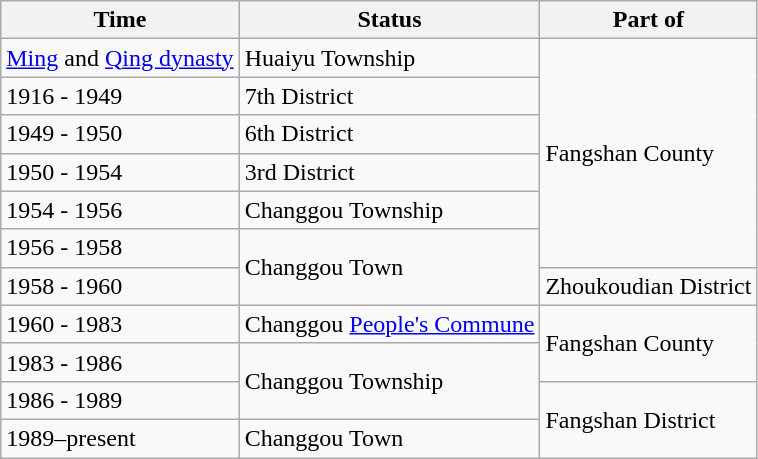<table class="wikitable">
<tr>
<th>Time</th>
<th>Status</th>
<th>Part of</th>
</tr>
<tr>
<td><a href='#'>Ming</a> and <a href='#'>Qing dynasty</a></td>
<td>Huaiyu Township</td>
<td rowspan="6">Fangshan County</td>
</tr>
<tr>
<td>1916 - 1949</td>
<td>7th District</td>
</tr>
<tr>
<td>1949 - 1950</td>
<td>6th District</td>
</tr>
<tr>
<td>1950 - 1954</td>
<td>3rd District</td>
</tr>
<tr>
<td>1954 - 1956</td>
<td>Changgou Township</td>
</tr>
<tr>
<td>1956 - 1958</td>
<td rowspan="2">Changgou Town</td>
</tr>
<tr>
<td>1958 - 1960</td>
<td>Zhoukoudian District</td>
</tr>
<tr>
<td>1960 - 1983</td>
<td>Changgou <a href='#'>People's Commune</a></td>
<td rowspan="2">Fangshan County</td>
</tr>
<tr>
<td>1983 - 1986</td>
<td rowspan="2">Changgou Township</td>
</tr>
<tr>
<td>1986 - 1989</td>
<td rowspan="2">Fangshan District</td>
</tr>
<tr>
<td>1989–present</td>
<td>Changgou Town</td>
</tr>
</table>
